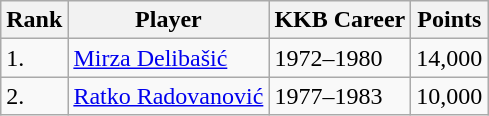<table class="wikitable">
<tr>
<th>Rank</th>
<th>Player</th>
<th>KKB Career</th>
<th>Points</th>
</tr>
<tr>
<td>1.</td>
<td><a href='#'>Mirza Delibašić</a></td>
<td>1972–1980</td>
<td>14,000</td>
</tr>
<tr>
<td>2.</td>
<td><a href='#'>Ratko Radovanović</a></td>
<td>1977–1983</td>
<td>10,000</td>
</tr>
</table>
